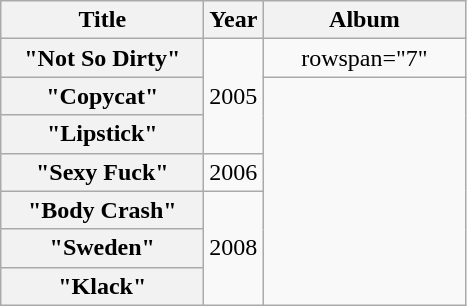<table class="wikitable plainrowheaders" style="text-align:center;">
<tr>
<th scope="col" style="width:8em;">Title</th>
<th scope="col" style="width:1em;">Year</th>
<th scope="col" style="width:8em;">Album</th>
</tr>
<tr>
<th scope="row">"Not So Dirty"</th>
<td rowspan="3">2005</td>
<td>rowspan="7" </td>
</tr>
<tr>
<th scope="row">"Copycat"</th>
</tr>
<tr>
<th scope="row">"Lipstick"</th>
</tr>
<tr>
<th scope="row">"Sexy Fuck"</th>
<td>2006</td>
</tr>
<tr>
<th scope="row">"Body Crash"</th>
<td rowspan="3">2008</td>
</tr>
<tr>
<th scope="row">"Sweden"</th>
</tr>
<tr>
<th scope="row">"Klack"</th>
</tr>
</table>
